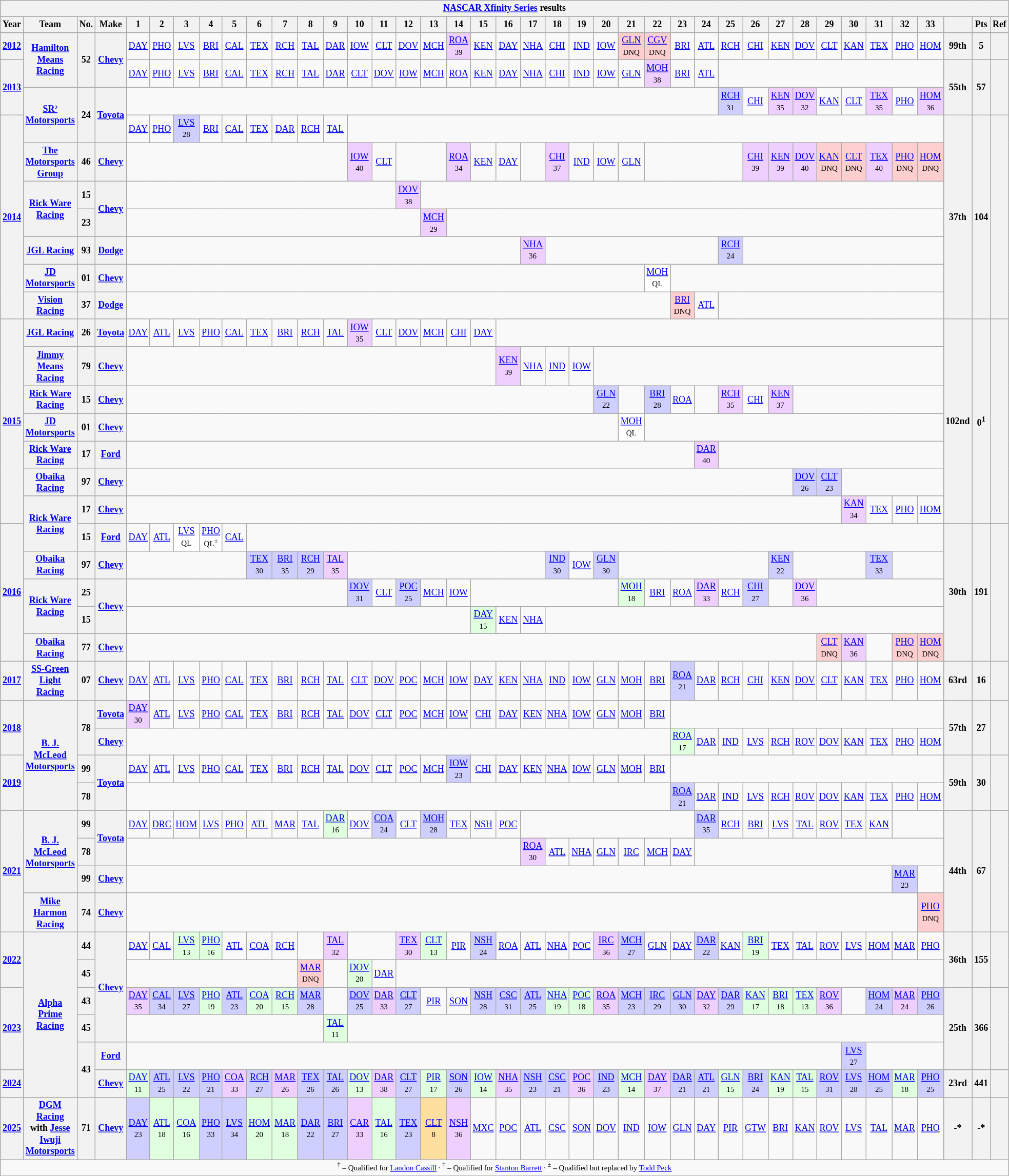<table class="wikitable" style="text-align:center; font-size:75%">
<tr>
<th colspan=42><a href='#'>NASCAR Xfinity Series</a> results</th>
</tr>
<tr>
<th>Year</th>
<th>Team</th>
<th>No.</th>
<th>Make</th>
<th>1</th>
<th>2</th>
<th>3</th>
<th>4</th>
<th>5</th>
<th>6</th>
<th>7</th>
<th>8</th>
<th>9</th>
<th>10</th>
<th>11</th>
<th>12</th>
<th>13</th>
<th>14</th>
<th>15</th>
<th>16</th>
<th>17</th>
<th>18</th>
<th>19</th>
<th>20</th>
<th>21</th>
<th>22</th>
<th>23</th>
<th>24</th>
<th>25</th>
<th>26</th>
<th>27</th>
<th>28</th>
<th>29</th>
<th>30</th>
<th>31</th>
<th>32</th>
<th>33</th>
<th></th>
<th>Pts</th>
<th>Ref</th>
</tr>
<tr>
<th><a href='#'>2012</a></th>
<th rowspan=2><a href='#'>Hamilton Means Racing</a></th>
<th rowspan=2>52</th>
<th rowspan=2><a href='#'>Chevy</a></th>
<td><a href='#'>DAY</a></td>
<td><a href='#'>PHO</a></td>
<td><a href='#'>LVS</a></td>
<td><a href='#'>BRI</a></td>
<td><a href='#'>CAL</a></td>
<td><a href='#'>TEX</a></td>
<td><a href='#'>RCH</a></td>
<td><a href='#'>TAL</a></td>
<td><a href='#'>DAR</a></td>
<td><a href='#'>IOW</a></td>
<td><a href='#'>CLT</a></td>
<td><a href='#'>DOV</a></td>
<td><a href='#'>MCH</a></td>
<td style="background:#EFCFFF;"><a href='#'>ROA</a><br><small>39</small></td>
<td><a href='#'>KEN</a></td>
<td><a href='#'>DAY</a></td>
<td><a href='#'>NHA</a></td>
<td><a href='#'>CHI</a></td>
<td><a href='#'>IND</a></td>
<td><a href='#'>IOW</a></td>
<td style="background:#FFCFCF;"><a href='#'>GLN</a><br><small>DNQ</small></td>
<td style="background:#FFCFCF;"><a href='#'>CGV</a><br><small>DNQ</small></td>
<td><a href='#'>BRI</a></td>
<td><a href='#'>ATL</a></td>
<td><a href='#'>RCH</a></td>
<td><a href='#'>CHI</a></td>
<td><a href='#'>KEN</a></td>
<td><a href='#'>DOV</a></td>
<td><a href='#'>CLT</a></td>
<td><a href='#'>KAN</a></td>
<td><a href='#'>TEX</a></td>
<td><a href='#'>PHO</a></td>
<td><a href='#'>HOM</a></td>
<th>99th</th>
<th>5</th>
<th></th>
</tr>
<tr>
<th rowspan=2><a href='#'>2013</a></th>
<td><a href='#'>DAY</a></td>
<td><a href='#'>PHO</a></td>
<td><a href='#'>LVS</a></td>
<td><a href='#'>BRI</a></td>
<td><a href='#'>CAL</a></td>
<td><a href='#'>TEX</a></td>
<td><a href='#'>RCH</a></td>
<td><a href='#'>TAL</a></td>
<td><a href='#'>DAR</a></td>
<td><a href='#'>CLT</a></td>
<td><a href='#'>DOV</a></td>
<td><a href='#'>IOW</a></td>
<td><a href='#'>MCH</a></td>
<td><a href='#'>ROA</a></td>
<td><a href='#'>KEN</a></td>
<td><a href='#'>DAY</a></td>
<td><a href='#'>NHA</a></td>
<td><a href='#'>CHI</a></td>
<td><a href='#'>IND</a></td>
<td><a href='#'>IOW</a></td>
<td><a href='#'>GLN</a></td>
<td style="background:#EFCFFF;"><a href='#'>MOH</a><br><small>38</small></td>
<td><a href='#'>BRI</a></td>
<td><a href='#'>ATL</a></td>
<td colspan=9></td>
<th rowspan=2>55th</th>
<th rowspan=2>57</th>
<th rowspan=2></th>
</tr>
<tr>
<th rowspan=2><a href='#'>SR² Motorsports</a></th>
<th rowspan=2>24</th>
<th rowspan=2><a href='#'>Toyota</a></th>
<td colspan=24></td>
<td style="background:#CFCFFF;"><a href='#'>RCH</a><br><small>31</small></td>
<td><a href='#'>CHI</a></td>
<td style="background:#EFCFFF;"><a href='#'>KEN</a><br><small>35</small></td>
<td style="background:#EFCFFF;"><a href='#'>DOV</a><br><small>32</small></td>
<td><a href='#'>KAN</a></td>
<td><a href='#'>CLT</a></td>
<td style="background:#EFCFFF;"><a href='#'>TEX</a><br><small>35</small></td>
<td><a href='#'>PHO</a></td>
<td style="background:#EFCFFF;"><a href='#'>HOM</a><br><small>36</small></td>
</tr>
<tr>
<th rowspan=7><a href='#'>2014</a></th>
<td><a href='#'>DAY</a></td>
<td><a href='#'>PHO</a></td>
<td style="background:#CFCFFF;"><a href='#'>LVS</a><br><small>28</small></td>
<td><a href='#'>BRI</a></td>
<td><a href='#'>CAL</a></td>
<td><a href='#'>TEX</a></td>
<td><a href='#'>DAR</a></td>
<td><a href='#'>RCH</a></td>
<td><a href='#'>TAL</a></td>
<td colspan=24></td>
<th rowspan=7>37th</th>
<th rowspan=7>104</th>
<th rowspan=7></th>
</tr>
<tr>
<th><a href='#'>The Motorsports Group</a></th>
<th>46</th>
<th><a href='#'>Chevy</a></th>
<td colspan=9></td>
<td style="background:#EFCFFF;"><a href='#'>IOW</a><br><small>40</small></td>
<td><a href='#'>CLT</a></td>
<td colspan=2></td>
<td style="background:#EFCFFF;"><a href='#'>ROA</a><br><small>34</small></td>
<td><a href='#'>KEN</a></td>
<td><a href='#'>DAY</a></td>
<td></td>
<td style="background:#EFCFFF;"><a href='#'>CHI</a><br><small>37</small></td>
<td><a href='#'>IND</a></td>
<td><a href='#'>IOW</a></td>
<td><a href='#'>GLN</a></td>
<td colspan=4></td>
<td style="background:#EFCFFF;"><a href='#'>CHI</a><br><small>39</small></td>
<td style="background:#EFCFFF;"><a href='#'>KEN</a><br><small>39</small></td>
<td style="background:#EFCFFF;"><a href='#'>DOV</a><br><small>40</small></td>
<td style="background:#FFCFCF;"><a href='#'>KAN</a><br><small>DNQ</small></td>
<td style="background:#FFCFCF;"><a href='#'>CLT</a><br><small>DNQ</small></td>
<td style="background:#EFCFFF;"><a href='#'>TEX</a><br><small>40</small></td>
<td style="background:#FFCFCF;"><a href='#'>PHO</a><br><small>DNQ</small></td>
<td style="background:#FFCFCF;"><a href='#'>HOM</a><br><small>DNQ</small></td>
</tr>
<tr>
<th rowspan=2><a href='#'>Rick Ware Racing</a></th>
<th>15</th>
<th rowspan=2><a href='#'>Chevy</a></th>
<td colspan=11></td>
<td style="background:#EFCFFF;"><a href='#'>DOV</a><br><small>38</small></td>
<td colspan=21></td>
</tr>
<tr>
<th>23</th>
<td colspan=12></td>
<td style="background:#EFCFFF;"><a href='#'>MCH</a><br><small>29</small></td>
<td colspan=20></td>
</tr>
<tr>
<th><a href='#'>JGL Racing</a></th>
<th>93</th>
<th><a href='#'>Dodge</a></th>
<td colspan=16></td>
<td style="background:#EFCFFF;"><a href='#'>NHA</a><br><small>36</small></td>
<td colspan=7></td>
<td style="background:#CFCFFF;"><a href='#'>RCH</a><br><small>24</small></td>
<td colspan=8></td>
</tr>
<tr>
<th><a href='#'>JD Motorsports</a></th>
<th>01</th>
<th><a href='#'>Chevy</a></th>
<td colspan=21></td>
<td style="background:#FFFFFF;"><a href='#'>MOH</a><br><small>QL</small></td>
<td colspan=11></td>
</tr>
<tr>
<th><a href='#'>Vision Racing</a></th>
<th>37</th>
<th><a href='#'>Dodge</a></th>
<td colspan=22></td>
<td style="background:#FFCFCF;"><a href='#'>BRI</a><br><small>DNQ</small></td>
<td><a href='#'>ATL</a></td>
<td colspan=9></td>
</tr>
<tr>
<th rowspan=7><a href='#'>2015</a></th>
<th><a href='#'>JGL Racing</a></th>
<th>26</th>
<th><a href='#'>Toyota</a></th>
<td><a href='#'>DAY</a></td>
<td><a href='#'>ATL</a></td>
<td><a href='#'>LVS</a></td>
<td><a href='#'>PHO</a></td>
<td><a href='#'>CAL</a></td>
<td><a href='#'>TEX</a></td>
<td><a href='#'>BRI</a></td>
<td><a href='#'>RCH</a></td>
<td><a href='#'>TAL</a></td>
<td style="background:#EFCFFF;"><a href='#'>IOW</a><br><small>35</small></td>
<td><a href='#'>CLT</a></td>
<td><a href='#'>DOV</a></td>
<td><a href='#'>MCH</a></td>
<td><a href='#'>CHI</a></td>
<td><a href='#'>DAY</a></td>
<td colspan=18></td>
<th rowspan=7>102nd</th>
<th rowspan=7>0<sup>1</sup></th>
<th rowspan=7></th>
</tr>
<tr>
<th><a href='#'>Jimmy Means Racing</a></th>
<th>79</th>
<th><a href='#'>Chevy</a></th>
<td colspan=15></td>
<td style="background:#EFCFFF;"><a href='#'>KEN</a><br><small>39</small></td>
<td><a href='#'>NHA</a></td>
<td><a href='#'>IND</a></td>
<td><a href='#'>IOW</a></td>
<td colspan=14></td>
</tr>
<tr>
<th><a href='#'>Rick Ware Racing</a></th>
<th>15</th>
<th><a href='#'>Chevy</a></th>
<td colspan=19></td>
<td style="background:#CFCFFF;"><a href='#'>GLN</a><br><small>22</small></td>
<td></td>
<td style="background:#CFCFFF;"><a href='#'>BRI</a><br><small>28</small></td>
<td><a href='#'>ROA</a></td>
<td></td>
<td style="background:#EFCFFF;"><a href='#'>RCH</a><br><small>35</small></td>
<td><a href='#'>CHI</a></td>
<td style="background:#EFCFFF;"><a href='#'>KEN</a><br><small>37</small></td>
<td colspan=6></td>
</tr>
<tr>
<th><a href='#'>JD Motorsports</a></th>
<th>01</th>
<th><a href='#'>Chevy</a></th>
<td colspan=20></td>
<td style="background:#FFFFFF;"><a href='#'>MOH</a><br><small>QL</small></td>
<td colspan=12></td>
</tr>
<tr>
<th><a href='#'>Rick Ware Racing</a></th>
<th>17</th>
<th><a href='#'>Ford</a></th>
<td colspan=23></td>
<td style="background:#EFCFFF;"><a href='#'>DAR</a><br><small>40</small></td>
<td colspan=9></td>
</tr>
<tr>
<th><a href='#'>Obaika Racing</a></th>
<th>97</th>
<th><a href='#'>Chevy</a></th>
<td colspan=27></td>
<td style="background:#CFCFFF;"><a href='#'>DOV</a><br><small>26</small></td>
<td style="background:#CFCFFF;"><a href='#'>CLT</a><br><small>23</small></td>
<td colspan=4></td>
</tr>
<tr>
<th rowspan=2><a href='#'>Rick Ware Racing</a></th>
<th>17</th>
<th><a href='#'>Chevy</a></th>
<td colspan=29></td>
<td style="background:#EFCFFF;"><a href='#'>KAN</a><br><small>34</small></td>
<td><a href='#'>TEX</a></td>
<td><a href='#'>PHO</a></td>
<td><a href='#'>HOM</a></td>
</tr>
<tr>
<th rowspan=5><a href='#'>2016</a></th>
<th>15</th>
<th><a href='#'>Ford</a></th>
<td><a href='#'>DAY</a></td>
<td><a href='#'>ATL</a></td>
<td style="background:#FFFFFF;"><a href='#'>LVS</a><br><small>QL</small></td>
<td style="background:#FFFFFF;"><a href='#'>PHO</a><br><small>QL<sup>±</sup></small></td>
<td><a href='#'>CAL</a></td>
<td colspan=28></td>
<th rowspan=5>30th</th>
<th rowspan=5>191</th>
<th rowspan=5></th>
</tr>
<tr>
<th><a href='#'>Obaika Racing</a></th>
<th>97</th>
<th><a href='#'>Chevy</a></th>
<td colspan=5></td>
<td style="background:#CFCFFF;"><a href='#'>TEX</a><br><small>30</small></td>
<td style="background:#CFCFFF;"><a href='#'>BRI</a><br><small>35</small></td>
<td style="background:#CFCFFF;"><a href='#'>RCH</a><br><small>29</small></td>
<td style="background:#EFCFFF;"><a href='#'>TAL</a><br><small>35</small></td>
<td colspan=8></td>
<td style="background:#CFCFFF;"><a href='#'>IND</a><br><small>30</small></td>
<td><a href='#'>IOW</a></td>
<td style="background:#CFCFFF;"><a href='#'>GLN</a><br><small>30</small></td>
<td colspan=6></td>
<td style="background:#CFCFFF;"><a href='#'>KEN</a><br><small>22</small></td>
<td colspan=3></td>
<td style="background:#CFCFFF;"><a href='#'>TEX</a><br><small>33</small></td>
<td colspan=2></td>
</tr>
<tr>
<th rowspan=2><a href='#'>Rick Ware Racing</a></th>
<th>25</th>
<th rowspan=2><a href='#'>Chevy</a></th>
<td colspan=9></td>
<td style="background:#CFCFFF;"><a href='#'>DOV</a><br><small>31</small></td>
<td><a href='#'>CLT</a></td>
<td style="background:#CFCFFF;"><a href='#'>POC</a><br><small>25</small></td>
<td><a href='#'>MCH</a></td>
<td><a href='#'>IOW</a></td>
<td colspan=6></td>
<td style="background:#DFFFDF;"><a href='#'>MOH</a><br><small>18</small></td>
<td><a href='#'>BRI</a></td>
<td><a href='#'>ROA</a></td>
<td style="background:#EFCFFF;"><a href='#'>DAR</a><br><small>33</small></td>
<td><a href='#'>RCH</a></td>
<td style="background:#CFCFFF;"><a href='#'>CHI</a><br><small>27</small></td>
<td></td>
<td style="background:#EFCFFF;"><a href='#'>DOV</a><br><small>36</small></td>
<td colspan=5></td>
</tr>
<tr>
<th>15</th>
<td colspan=14></td>
<td style="background:#DFFFDF;"><a href='#'>DAY</a><br><small>15</small></td>
<td><a href='#'>KEN</a></td>
<td><a href='#'>NHA</a></td>
<td colspan=16></td>
</tr>
<tr>
<th><a href='#'>Obaika Racing</a></th>
<th>77</th>
<th><a href='#'>Chevy</a></th>
<td colspan=28></td>
<td style="background:#FFCFCF;"><a href='#'>CLT</a><br><small>DNQ</small></td>
<td style="background:#EFCFFF;"><a href='#'>KAN</a><br><small>36</small></td>
<td></td>
<td style="background:#FFCFCF;"><a href='#'>PHO</a><br><small>DNQ</small></td>
<td style="background:#FFCFCF;"><a href='#'>HOM</a><br><small>DNQ</small></td>
</tr>
<tr>
<th><a href='#'>2017</a></th>
<th><a href='#'>SS-Green Light Racing</a></th>
<th>07</th>
<th><a href='#'>Chevy</a></th>
<td><a href='#'>DAY</a></td>
<td><a href='#'>ATL</a></td>
<td><a href='#'>LVS</a></td>
<td><a href='#'>PHO</a></td>
<td><a href='#'>CAL</a></td>
<td><a href='#'>TEX</a></td>
<td><a href='#'>BRI</a></td>
<td><a href='#'>RCH</a></td>
<td><a href='#'>TAL</a></td>
<td><a href='#'>CLT</a></td>
<td><a href='#'>DOV</a></td>
<td><a href='#'>POC</a></td>
<td><a href='#'>MCH</a></td>
<td><a href='#'>IOW</a></td>
<td><a href='#'>DAY</a></td>
<td><a href='#'>KEN</a></td>
<td><a href='#'>NHA</a></td>
<td><a href='#'>IND</a></td>
<td><a href='#'>IOW</a></td>
<td><a href='#'>GLN</a></td>
<td><a href='#'>MOH</a></td>
<td><a href='#'>BRI</a></td>
<td style="background:#CFCFFF;"><a href='#'>ROA</a><br><small>21</small></td>
<td><a href='#'>DAR</a></td>
<td><a href='#'>RCH</a></td>
<td><a href='#'>CHI</a></td>
<td><a href='#'>KEN</a></td>
<td><a href='#'>DOV</a></td>
<td><a href='#'>CLT</a></td>
<td><a href='#'>KAN</a></td>
<td><a href='#'>TEX</a></td>
<td><a href='#'>PHO</a></td>
<td><a href='#'>HOM</a></td>
<th>63rd</th>
<th>16</th>
<th></th>
</tr>
<tr>
<th rowspan=2><a href='#'>2018</a></th>
<th rowspan=4><a href='#'>B. J. McLeod Motorsports</a></th>
<th rowspan=2>78</th>
<th><a href='#'>Toyota</a></th>
<td style="background:#EFCFFF;"><a href='#'>DAY</a><br><small>30</small></td>
<td><a href='#'>ATL</a></td>
<td><a href='#'>LVS</a></td>
<td><a href='#'>PHO</a></td>
<td><a href='#'>CAL</a></td>
<td><a href='#'>TEX</a></td>
<td><a href='#'>BRI</a></td>
<td><a href='#'>RCH</a></td>
<td><a href='#'>TAL</a></td>
<td><a href='#'>DOV</a></td>
<td><a href='#'>CLT</a></td>
<td><a href='#'>POC</a></td>
<td><a href='#'>MCH</a></td>
<td><a href='#'>IOW</a></td>
<td><a href='#'>CHI</a></td>
<td><a href='#'>DAY</a></td>
<td><a href='#'>KEN</a></td>
<td><a href='#'>NHA</a></td>
<td><a href='#'>IOW</a></td>
<td><a href='#'>GLN</a></td>
<td><a href='#'>MOH</a></td>
<td><a href='#'>BRI</a></td>
<td colspan=11></td>
<th rowspan=2>57th</th>
<th rowspan=2>27</th>
<th rowspan=2></th>
</tr>
<tr>
<th><a href='#'>Chevy</a></th>
<td colspan=22></td>
<td style="background:#DFFFDF;"><a href='#'>ROA</a><br><small>17</small></td>
<td><a href='#'>DAR</a></td>
<td><a href='#'>IND</a></td>
<td><a href='#'>LVS</a></td>
<td><a href='#'>RCH</a></td>
<td><a href='#'>ROV</a></td>
<td><a href='#'>DOV</a></td>
<td><a href='#'>KAN</a></td>
<td><a href='#'>TEX</a></td>
<td><a href='#'>PHO</a></td>
<td><a href='#'>HOM</a></td>
</tr>
<tr>
<th rowspan=2><a href='#'>2019</a></th>
<th>99</th>
<th rowspan=2><a href='#'>Toyota</a></th>
<td><a href='#'>DAY</a></td>
<td><a href='#'>ATL</a></td>
<td><a href='#'>LVS</a></td>
<td><a href='#'>PHO</a></td>
<td><a href='#'>CAL</a></td>
<td><a href='#'>TEX</a></td>
<td><a href='#'>BRI</a></td>
<td><a href='#'>RCH</a></td>
<td><a href='#'>TAL</a></td>
<td><a href='#'>DOV</a></td>
<td><a href='#'>CLT</a></td>
<td><a href='#'>POC</a></td>
<td><a href='#'>MCH</a></td>
<td style="background:#CFCFFF;"><a href='#'>IOW</a><br><small>23</small></td>
<td><a href='#'>CHI</a></td>
<td><a href='#'>DAY</a></td>
<td><a href='#'>KEN</a></td>
<td><a href='#'>NHA</a></td>
<td><a href='#'>IOW</a></td>
<td><a href='#'>GLN</a></td>
<td><a href='#'>MOH</a></td>
<td><a href='#'>BRI</a></td>
<td colspan=11></td>
<th rowspan=2>59th</th>
<th rowspan=2>30</th>
<th rowspan=2></th>
</tr>
<tr>
<th>78</th>
<td colspan=22></td>
<td style="background:#CFCFFF;"><a href='#'>ROA</a><br><small>21</small></td>
<td><a href='#'>DAR</a></td>
<td><a href='#'>IND</a></td>
<td><a href='#'>LVS</a></td>
<td><a href='#'>RCH</a></td>
<td><a href='#'>ROV</a></td>
<td><a href='#'>DOV</a></td>
<td><a href='#'>KAN</a></td>
<td><a href='#'>TEX</a></td>
<td><a href='#'>PHO</a></td>
<td><a href='#'>HOM</a></td>
</tr>
<tr>
<th rowspan=4><a href='#'>2021</a></th>
<th rowspan=3><a href='#'>B. J. McLeod Motorsports</a></th>
<th>99</th>
<th rowspan=2><a href='#'>Toyota</a></th>
<td><a href='#'>DAY</a></td>
<td><a href='#'>DRC</a></td>
<td><a href='#'>HOM</a></td>
<td><a href='#'>LVS</a></td>
<td><a href='#'>PHO</a></td>
<td><a href='#'>ATL</a></td>
<td><a href='#'>MAR</a></td>
<td><a href='#'>TAL</a></td>
<td style="background:#DFFFDF;"><a href='#'>DAR</a><br><small>16</small></td>
<td><a href='#'>DOV</a></td>
<td style="background:#CFCFFF;"><a href='#'>COA</a><br><small>24</small></td>
<td><a href='#'>CLT</a></td>
<td style="background:#CFCFFF;"><a href='#'>MOH</a><br><small>28</small></td>
<td><a href='#'>TEX</a></td>
<td><a href='#'>NSH</a></td>
<td><a href='#'>POC</a></td>
<td colspan=7></td>
<td style="background:#CFCFFF;"><a href='#'>DAR</a><br><small>35</small></td>
<td><a href='#'>RCH</a></td>
<td><a href='#'>BRI</a></td>
<td><a href='#'>LVS</a></td>
<td><a href='#'>TAL</a></td>
<td><a href='#'>ROV</a></td>
<td><a href='#'>TEX</a></td>
<td><a href='#'>KAN</a></td>
<td colspan=2></td>
<th rowspan=4>44th</th>
<th rowspan=4>67</th>
<th rowspan=4></th>
</tr>
<tr>
<th>78</th>
<td colspan=16></td>
<td style="background:#EFCFFF;"><a href='#'>ROA</a><br><small>30</small></td>
<td><a href='#'>ATL</a></td>
<td><a href='#'>NHA</a></td>
<td><a href='#'>GLN</a></td>
<td><a href='#'>IRC</a></td>
<td><a href='#'>MCH</a></td>
<td><a href='#'>DAY</a></td>
<td colspan=10></td>
</tr>
<tr>
<th>99</th>
<th><a href='#'>Chevy</a></th>
<td colspan=31></td>
<td style="background:#CFCFFF;"><a href='#'>MAR</a><br><small>23</small></td>
<td></td>
</tr>
<tr>
<th><a href='#'>Mike Harmon Racing</a></th>
<th>74</th>
<th><a href='#'>Chevy</a></th>
<td colspan=32></td>
<td style="background:#FFCFCF;"><a href='#'>PHO</a><br><small>DNQ</small></td>
</tr>
<tr>
<th rowspan=2><a href='#'>2022</a></th>
<th rowspan=6><a href='#'>Alpha Prime Racing</a></th>
<th>44</th>
<th rowspan=4><a href='#'>Chevy</a></th>
<td><a href='#'>DAY</a></td>
<td><a href='#'>CAL</a></td>
<td style="background:#DFFFDF;"><a href='#'>LVS</a><br><small>13</small></td>
<td style="background:#DFFFDF;"><a href='#'>PHO</a><br><small>16</small></td>
<td><a href='#'>ATL</a></td>
<td><a href='#'>COA</a></td>
<td><a href='#'>RCH</a></td>
<td></td>
<td style="background:#EFCFFF;"><a href='#'>TAL</a><br><small>32</small></td>
<td colspan=2></td>
<td style="background:#EFCFFF;"><a href='#'>TEX</a><br><small>30</small></td>
<td style="background:#DFFFDF;"><a href='#'>CLT</a><br><small>13</small></td>
<td><a href='#'>PIR</a></td>
<td style="background:#CFCFFF;"><a href='#'>NSH</a><br><small>24</small></td>
<td><a href='#'>ROA</a></td>
<td><a href='#'>ATL</a></td>
<td><a href='#'>NHA</a></td>
<td><a href='#'>POC</a></td>
<td style="background:#EFCFFF;"><a href='#'>IRC</a><br><small>36</small></td>
<td style="background:#CFCFFF;"><a href='#'>MCH</a><br><small>27</small></td>
<td><a href='#'>GLN</a></td>
<td><a href='#'>DAY</a></td>
<td style="background:#CFCFFF;"><a href='#'>DAR</a><br><small>22</small></td>
<td><a href='#'>KAN</a></td>
<td style="background:#DFFFDF;"><a href='#'>BRI</a><br><small>19</small></td>
<td><a href='#'>TEX</a></td>
<td><a href='#'>TAL</a></td>
<td><a href='#'>ROV</a></td>
<td><a href='#'>LVS</a></td>
<td><a href='#'>HOM</a></td>
<td><a href='#'>MAR</a></td>
<td><a href='#'>PHO</a></td>
<th rowspan=2>36th</th>
<th rowspan=2>155</th>
<th rowspan=2></th>
</tr>
<tr>
<th>45</th>
<td colspan=7></td>
<td style="background:#FFCFCF;"><a href='#'>MAR</a><br><small>DNQ</small></td>
<td></td>
<td style="background:#DFFFDF;"><a href='#'>DOV</a><br><small>20</small></td>
<td><a href='#'>DAR</a></td>
<td colspan=22></td>
</tr>
<tr>
<th rowspan=3><a href='#'>2023</a></th>
<th>43</th>
<td style="background:#EFCFFF;"><a href='#'>DAY</a><br><small>35</small></td>
<td style="background:#CFCFFF;"><a href='#'>CAL</a><br><small>34</small></td>
<td style="background:#CFCFFF;"><a href='#'>LVS</a><br><small>27</small></td>
<td style="background:#DFFFDF;"><a href='#'>PHO</a><br><small>19</small></td>
<td style="background:#CFCFFF;"><a href='#'>ATL</a><br><small>23</small></td>
<td style="background:#DFFFDF;"><a href='#'>COA</a><br><small>20</small></td>
<td style="background:#DFFFDF;"><a href='#'>RCH</a><br><small>15</small></td>
<td style="background:#CFCFFF;"><a href='#'>MAR</a><br><small>28</small></td>
<td></td>
<td style="background:#CFCFFF;"><a href='#'>DOV</a><br><small>25</small></td>
<td style="background:#EFCFFF;"><a href='#'>DAR</a><br><small>33</small></td>
<td style="background:#CFCFFF;"><a href='#'>CLT</a><br><small>27</small></td>
<td><a href='#'>PIR</a></td>
<td><a href='#'>SON</a></td>
<td style="background:#CFCFFF;"><a href='#'>NSH</a><br><small>28</small></td>
<td style="background:#CFCFFF;"><a href='#'>CSC</a><br><small>31</small></td>
<td style="background:#CFCFFF;"><a href='#'>ATL</a><br><small>25</small></td>
<td style="background:#DFFFDF;"><a href='#'>NHA</a><br><small>19</small></td>
<td style="background:#DFFFDF;"><a href='#'>POC</a><br><small>18</small></td>
<td style="background:#EFCFFF;"><a href='#'>ROA</a><br><small>35</small></td>
<td style="background:#CFCFFF;"><a href='#'>MCH</a><br><small>23</small></td>
<td style="background:#CFCFFF;"><a href='#'>IRC</a><br><small>29</small></td>
<td style="background:#CFCFFF;"><a href='#'>GLN</a><br><small>30</small></td>
<td style="background:#EFCFFF;"><a href='#'>DAY</a><br><small>32</small></td>
<td style="background:#CFCFFF;"><a href='#'>DAR</a><br><small>29</small></td>
<td style="background:#DFFFDF;"><a href='#'>KAN</a><br><small>17</small></td>
<td style="background:#DFFFDF;"><a href='#'>BRI</a><br><small>18</small></td>
<td style="background:#DFFFDF;"><a href='#'>TEX</a><br><small>13</small></td>
<td style="background:#EFCFFF;"><a href='#'>ROV</a><br><small>36</small></td>
<td></td>
<td style="background:#CFCFFF;"><a href='#'>HOM</a><br><small>24</small></td>
<td style="background:#EFCFFF;"><a href='#'>MAR</a><br><small>24</small></td>
<td style="background:#CFCFFF;"><a href='#'>PHO</a><br><small>26</small></td>
<th rowspan=3>25th</th>
<th rowspan=3>366</th>
<th rowspan=3></th>
</tr>
<tr>
<th>45</th>
<td colspan=8></td>
<td style="background:#DFFFDF;"><a href='#'>TAL</a><br><small>11</small></td>
<td colspan=24></td>
</tr>
<tr>
<th rowspan=2>43</th>
<th><a href='#'>Ford</a></th>
<td colspan=29></td>
<td style="background:#CFCFFF;"><a href='#'>LVS</a><br><small>27</small></td>
<td colspan=3></td>
</tr>
<tr>
<th><a href='#'>2024</a></th>
<th><a href='#'>Chevy</a></th>
<td style="background:#DFFFDF;"><a href='#'>DAY</a><br><small>11</small></td>
<td style="background:#CFCFFF;"><a href='#'>ATL</a><br><small>25</small></td>
<td style="background:#CFCFFF;"><a href='#'>LVS</a><br><small>22</small></td>
<td style="background:#CFCFFF;"><a href='#'>PHO</a><br><small>21</small></td>
<td style="background:#EFCFFF;"><a href='#'>COA</a><br><small>33</small></td>
<td style="background:#CFCFFF;"><a href='#'>RCH</a><br><small>27</small></td>
<td style="background:#EFCFFF;"><a href='#'>MAR</a><br><small>26</small></td>
<td style="background:#CFCFFF;"><a href='#'>TEX</a><br><small>26</small></td>
<td style="background:#CFCFFF;"><a href='#'>TAL</a><br><small>26</small></td>
<td style="background:#DFFFDF;"><a href='#'>DOV</a><br><small>13</small></td>
<td style="background:#EFCFFF;"><a href='#'>DAR</a><br><small>38</small></td>
<td style="background:#CFCFFF;"><a href='#'>CLT</a><br><small>27</small></td>
<td style="background:#DFFFDF;"><a href='#'>PIR</a><br><small>17</small></td>
<td style="background:#CFCFFF;"><a href='#'>SON</a><br><small>26</small></td>
<td style="background:#DFFFDF;"><a href='#'>IOW</a><br><small>14</small></td>
<td style="background:#EFCFFF;"><a href='#'>NHA</a><br><small>35</small></td>
<td style="background:#CFCFFF;"><a href='#'>NSH</a><br><small>23</small></td>
<td style="background:#CFCFFF;"><a href='#'>CSC</a><br><small>21</small></td>
<td style="background:#EFCFFF;"><a href='#'>POC</a><br><small>36</small></td>
<td style="background:#CFCFFF;"><a href='#'>IND</a><br><small>23</small></td>
<td style="background:#DFFFDF;"><a href='#'>MCH</a><br><small>14</small></td>
<td style="background:#EFCFFF;"><a href='#'>DAY</a><br><small>37</small></td>
<td style="background:#CFCFFF;"><a href='#'>DAR</a><br><small>21</small></td>
<td style="background:#CFCFFF;"><a href='#'>ATL</a><br><small>21</small></td>
<td style="background:#DFFFDF;"><a href='#'>GLN</a><br><small>15</small></td>
<td style="background:#CFCFFF;"><a href='#'>BRI</a><br><small>24</small></td>
<td style="background:#DFFFDF;"><a href='#'>KAN</a><br><small>19</small></td>
<td style="background:#DFFFDF;"><a href='#'>TAL</a><br><small>15</small></td>
<td style="background:#CFCFFF;"><a href='#'>ROV</a><br><small>31</small></td>
<td style="background:#CFCFFF;"><a href='#'>LVS</a><br><small>28</small></td>
<td style="background:#CFCFFF;"><a href='#'>HOM</a><br><small>25</small></td>
<td style="background:#DFFFDF;"><a href='#'>MAR</a><br><small>18</small></td>
<td style="background:#CFCFFF;"><a href='#'>PHO</a><br><small>25</small></td>
<th>23rd</th>
<th>441</th>
<th></th>
</tr>
<tr>
<th><a href='#'>2025</a></th>
<th><a href='#'>DGM Racing</a> <br> with <a href='#'>Jesse Iwuji Motorsports</a></th>
<th>71</th>
<th><a href='#'>Chevy</a></th>
<td style="background:#CFCFFF;"><a href='#'>DAY</a><br><small>23</small></td>
<td style="background:#DFFFDF;"><a href='#'>ATL</a><br><small>18</small></td>
<td style="background:#DFFFDF;"><a href='#'>COA</a><br><small>16</small></td>
<td style="background:#CFCFFF;"><a href='#'>PHO</a><br><small>33</small></td>
<td style="background:#CFCFFF;"><a href='#'>LVS</a><br><small>34</small></td>
<td style="background:#DFFFDF;"><a href='#'>HOM</a><br><small>20</small></td>
<td style="background:#DFFFDF;"><a href='#'>MAR</a><br><small>18</small></td>
<td style="background:#CFCFFF;"><a href='#'>DAR</a><br><small>22</small></td>
<td style="background:#CFCFFF;"><a href='#'>BRI</a><br><small>27</small></td>
<td style="background:#EFCFFF;"><a href='#'>CAR</a><br><small>33</small></td>
<td style="background:#DFFFDF;"><a href='#'>TAL</a><br><small>16</small></td>
<td style="background:#CFCFFF;"><a href='#'>TEX</a><br><small>23</small></td>
<td style="background:#FFDF9F;"><a href='#'>CLT</a><br><small>8</small></td>
<td style="background:#EFCFFF;"><a href='#'>NSH</a><br><small>36</small></td>
<td><a href='#'>MXC</a></td>
<td><a href='#'>POC</a></td>
<td><a href='#'>ATL</a></td>
<td><a href='#'>CSC</a></td>
<td><a href='#'>SON</a></td>
<td><a href='#'>DOV</a></td>
<td><a href='#'>IND</a></td>
<td><a href='#'>IOW</a></td>
<td><a href='#'>GLN</a></td>
<td><a href='#'>DAY</a></td>
<td><a href='#'>PIR</a></td>
<td><a href='#'>GTW</a></td>
<td><a href='#'>BRI</a></td>
<td><a href='#'>KAN</a></td>
<td><a href='#'>ROV</a></td>
<td><a href='#'>LVS</a></td>
<td><a href='#'>TAL</a></td>
<td><a href='#'>MAR</a></td>
<td><a href='#'>PHO</a></td>
<th>-*</th>
<th>-*</th>
<th></th>
</tr>
<tr>
<td colspan=42><small><sup>†</sup> – Qualified for <a href='#'>Landon Cassill</a> · <sup>‡</sup> – Qualified for <a href='#'>Stanton Barrett</a> · <sup>±</sup> – Qualified but replaced by <a href='#'>Todd Peck</a></small></td>
</tr>
</table>
